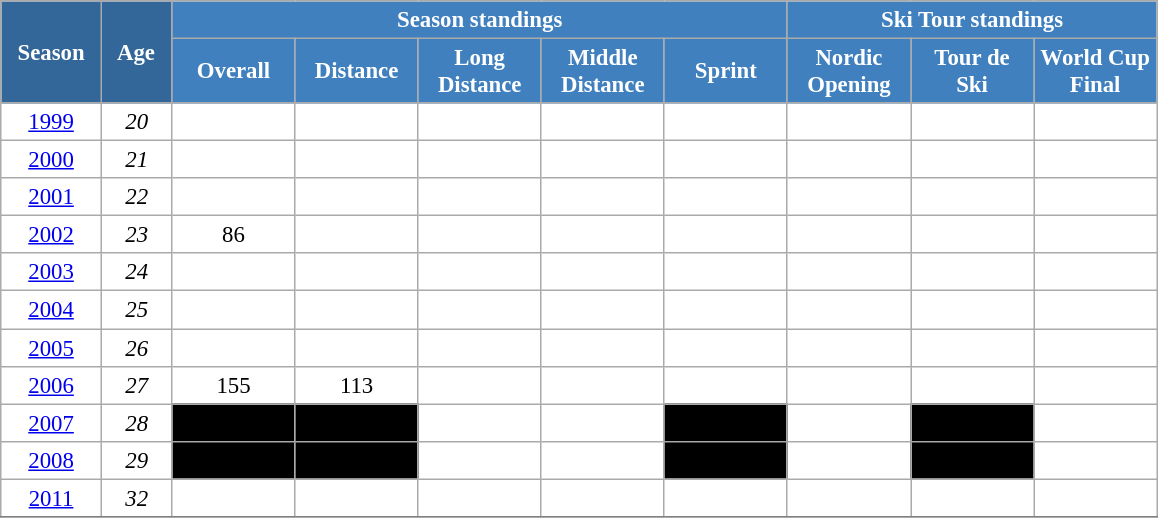<table class="wikitable" style="font-size:95%; text-align:center; border:grey solid 1px; border-collapse:collapse; background:#ffffff;">
<tr>
<th style="background-color:#369; color:white; width:60px;" rowspan="2"> Season </th>
<th style="background-color:#369; color:white; width:40px;" rowspan="2"> Age </th>
<th style="background-color:#4180be; color:white;" colspan="5">Season standings</th>
<th style="background-color:#4180be; color:white;" colspan="3">Ski Tour standings</th>
</tr>
<tr>
<th style="background-color:#4180be; color:white; width:75px;">Overall</th>
<th style="background-color:#4180be; color:white; width:75px;">Distance</th>
<th style="background-color:#4180be; color:white; width:75px;">Long Distance</th>
<th style="background-color:#4180be; color:white; width:75px;">Middle Distance</th>
<th style="background-color:#4180be; color:white; width:75px;">Sprint</th>
<th style="background-color:#4180be; color:white; width:75px;">Nordic<br>Opening</th>
<th style="background-color:#4180be; color:white; width:75px;">Tour de<br>Ski</th>
<th style="background-color:#4180be; color:white; width:75px;">World Cup<br>Final</th>
</tr>
<tr>
<td><a href='#'>1999</a></td>
<td><em>20</em></td>
<td></td>
<td></td>
<td></td>
<td></td>
<td></td>
<td></td>
<td></td>
<td></td>
</tr>
<tr>
<td><a href='#'>2000</a></td>
<td><em>21</em></td>
<td></td>
<td></td>
<td></td>
<td></td>
<td></td>
<td></td>
<td></td>
<td></td>
</tr>
<tr>
<td><a href='#'>2001</a></td>
<td><em>22</em></td>
<td></td>
<td></td>
<td></td>
<td></td>
<td></td>
<td></td>
<td></td>
<td></td>
</tr>
<tr>
<td><a href='#'>2002</a></td>
<td><em>23</em></td>
<td>86</td>
<td></td>
<td></td>
<td></td>
<td></td>
<td></td>
<td></td>
<td></td>
</tr>
<tr>
<td><a href='#'>2003</a></td>
<td><em>24</em></td>
<td></td>
<td></td>
<td></td>
<td></td>
<td></td>
<td></td>
<td></td>
<td></td>
</tr>
<tr>
<td><a href='#'>2004</a></td>
<td><em>25</em></td>
<td></td>
<td></td>
<td></td>
<td></td>
<td></td>
<td></td>
<td></td>
<td></td>
</tr>
<tr>
<td><a href='#'>2005</a></td>
<td><em>26</em></td>
<td></td>
<td></td>
<td></td>
<td></td>
<td></td>
<td></td>
<td></td>
<td></td>
</tr>
<tr>
<td><a href='#'>2006</a></td>
<td><em>27</em></td>
<td>155</td>
<td>113</td>
<td></td>
<td></td>
<td></td>
<td></td>
<td></td>
<td></td>
</tr>
<tr>
<td><a href='#'>2007</a></td>
<td><em>28</em></td>
<td style="background:#000000; color:white"></td>
<td style="background:#000000; color:white"></td>
<td></td>
<td></td>
<td style="background:#000000; color:white"></td>
<td></td>
<td style="background:#000000; color:white"></td>
<td></td>
</tr>
<tr>
<td><a href='#'>2008</a></td>
<td><em>29</em></td>
<td style="background:#000000; color:white"></td>
<td style="background:#000000; color:white"></td>
<td></td>
<td></td>
<td style="background:#000000; color:white"></td>
<td></td>
<td style="background:#000000; color:white"></td>
<td></td>
</tr>
<tr>
<td><a href='#'>2011</a></td>
<td><em>32</em></td>
<td></td>
<td></td>
<td></td>
<td></td>
<td></td>
<td></td>
<td></td>
<td></td>
</tr>
<tr>
</tr>
</table>
